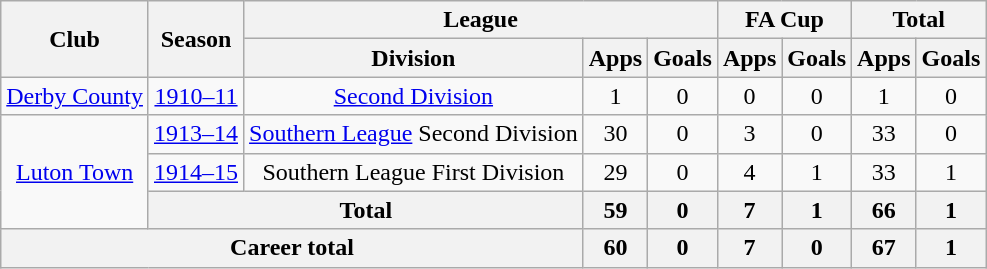<table class="wikitable" style="text-align: center;">
<tr>
<th rowspan="2">Club</th>
<th rowspan="2">Season</th>
<th colspan="3">League</th>
<th colspan="2">FA Cup</th>
<th colspan="2">Total</th>
</tr>
<tr>
<th>Division</th>
<th>Apps</th>
<th>Goals</th>
<th>Apps</th>
<th>Goals</th>
<th>Apps</th>
<th>Goals</th>
</tr>
<tr>
<td><a href='#'>Derby County</a></td>
<td><a href='#'>1910–11</a></td>
<td><a href='#'>Second Division</a></td>
<td>1</td>
<td>0</td>
<td>0</td>
<td>0</td>
<td>1</td>
<td>0</td>
</tr>
<tr>
<td rowspan="3"><a href='#'>Luton Town</a></td>
<td><a href='#'>1913–14</a></td>
<td><a href='#'>Southern League</a> Second Division</td>
<td>30</td>
<td>0</td>
<td>3</td>
<td>0</td>
<td>33</td>
<td>0</td>
</tr>
<tr>
<td><a href='#'>1914–15</a></td>
<td>Southern League First Division</td>
<td>29</td>
<td>0</td>
<td>4</td>
<td>1</td>
<td>33</td>
<td>1</td>
</tr>
<tr>
<th colspan="2">Total</th>
<th>59</th>
<th>0</th>
<th>7</th>
<th>1</th>
<th>66</th>
<th>1</th>
</tr>
<tr>
<th colspan="3">Career total</th>
<th>60</th>
<th>0</th>
<th>7</th>
<th>0</th>
<th>67</th>
<th>1</th>
</tr>
</table>
